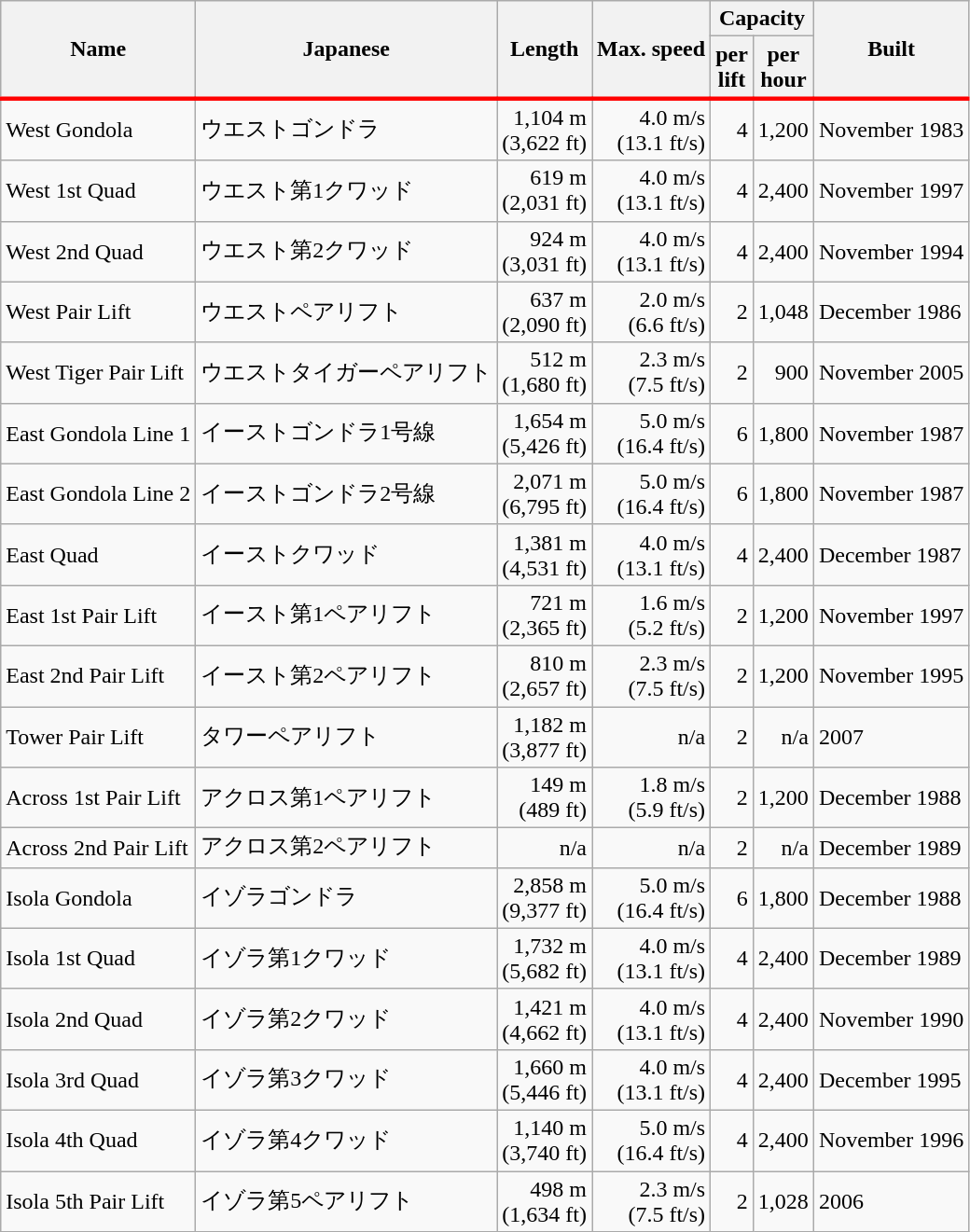<table class="wikitable">
<tr>
<th rowspan=2>Name</th>
<th rowspan=2>Japanese</th>
<th rowspan=2>Length</th>
<th rowspan=2>Max. speed</th>
<th colspan=2>Capacity</th>
<th rowspan=2>Built</th>
</tr>
<tr>
<th>per<br>lift</th>
<th>per<br>hour</th>
</tr>
<tr style="border-top:red solid 3px;">
<td>West Gondola</td>
<td>ウエストゴンドラ</td>
<td align=right>1,104 m<br>(3,622 ft)</td>
<td align=right>4.0 m/s<br>(13.1 ft/s)</td>
<td align=right>4</td>
<td align=right>1,200</td>
<td>November 1983</td>
</tr>
<tr>
<td>West 1st Quad</td>
<td>ウエスト第1クワッド</td>
<td align=right>619 m<br>(2,031 ft)</td>
<td align=right>4.0 m/s<br>(13.1 ft/s)</td>
<td align=right>4</td>
<td align=right>2,400</td>
<td>November 1997</td>
</tr>
<tr>
<td>West 2nd Quad</td>
<td>ウエスト第2クワッド</td>
<td align=right>924 m<br>(3,031 ft)</td>
<td align=right>4.0 m/s<br>(13.1 ft/s)</td>
<td align=right>4</td>
<td align=right>2,400</td>
<td>November 1994</td>
</tr>
<tr>
<td>West Pair Lift</td>
<td>ウエストペアリフト</td>
<td align=right>637 m<br>(2,090 ft)</td>
<td align=right>2.0 m/s<br>(6.6 ft/s)</td>
<td align=right>2</td>
<td align=right>1,048</td>
<td>December 1986</td>
</tr>
<tr>
<td>West Tiger Pair Lift</td>
<td>ウエストタイガーペアリフト</td>
<td align=right>512 m<br>(1,680 ft)</td>
<td align=right>2.3 m/s<br>(7.5 ft/s)</td>
<td align=right>2</td>
<td align=right>900</td>
<td>November 2005</td>
</tr>
<tr>
<td>East Gondola Line 1</td>
<td>イーストゴンドラ1号線</td>
<td align=right>1,654 m<br>(5,426 ft)</td>
<td align=right>5.0 m/s<br>(16.4 ft/s)</td>
<td align=right>6</td>
<td align=right>1,800</td>
<td>November 1987</td>
</tr>
<tr>
<td>East Gondola Line 2</td>
<td>イーストゴンドラ2号線</td>
<td align=right>2,071 m<br>(6,795 ft)</td>
<td align=right>5.0 m/s<br>(16.4 ft/s)</td>
<td align=right>6</td>
<td align=right>1,800</td>
<td>November 1987</td>
</tr>
<tr>
<td>East Quad</td>
<td>イーストクワッド</td>
<td align=right>1,381 m<br>(4,531 ft)</td>
<td align=right>4.0 m/s<br>(13.1 ft/s)</td>
<td align=right>4</td>
<td align=right>2,400</td>
<td>December 1987</td>
</tr>
<tr>
<td>East 1st Pair Lift</td>
<td>イースト第1ペアリフト</td>
<td align=right>721 m<br>(2,365 ft)</td>
<td align=right>1.6 m/s<br>(5.2 ft/s)</td>
<td align=right>2</td>
<td align=right>1,200</td>
<td>November 1997</td>
</tr>
<tr>
<td>East 2nd Pair Lift</td>
<td>イースト第2ペアリフト</td>
<td align=right>810 m<br>(2,657 ft)</td>
<td align=right>2.3 m/s<br>(7.5 ft/s)</td>
<td align=right>2</td>
<td align=right>1,200</td>
<td>November 1995</td>
</tr>
<tr>
<td>Tower Pair Lift</td>
<td>タワーペアリフト</td>
<td align=right>1,182 m<br>(3,877 ft)</td>
<td align=right>n/a</td>
<td align=right>2</td>
<td align=right>n/a</td>
<td>2007</td>
</tr>
<tr>
<td>Across 1st Pair Lift</td>
<td>アクロス第1ペアリフト</td>
<td align=right>149 m<br>(489 ft)</td>
<td align=right>1.8 m/s<br>(5.9 ft/s)</td>
<td align=right>2</td>
<td align=right>1,200</td>
<td>December 1988</td>
</tr>
<tr>
<td>Across 2nd Pair Lift</td>
<td>アクロス第2ペアリフト</td>
<td align=right>n/a</td>
<td align=right>n/a</td>
<td align=right>2</td>
<td align=right>n/a</td>
<td>December 1989</td>
</tr>
<tr>
<td>Isola Gondola</td>
<td>イゾラゴンドラ</td>
<td align=right>2,858 m<br>(9,377 ft)</td>
<td align=right>5.0 m/s<br>(16.4 ft/s)</td>
<td align=right>6</td>
<td align=right>1,800</td>
<td>December 1988</td>
</tr>
<tr>
<td>Isola 1st Quad</td>
<td>イゾラ第1クワッド</td>
<td align=right>1,732 m<br>(5,682 ft)</td>
<td align=right>4.0 m/s<br>(13.1 ft/s)</td>
<td align=right>4</td>
<td align=right>2,400</td>
<td>December 1989</td>
</tr>
<tr>
<td>Isola 2nd Quad</td>
<td>イゾラ第2クワッド</td>
<td align=right>1,421 m<br>(4,662 ft)</td>
<td align=right>4.0 m/s<br>(13.1 ft/s)</td>
<td align=right>4</td>
<td align=right>2,400</td>
<td>November 1990</td>
</tr>
<tr>
<td>Isola 3rd Quad</td>
<td>イゾラ第3クワッド</td>
<td align=right>1,660 m<br>(5,446 ft)</td>
<td align=right>4.0 m/s<br>(13.1 ft/s)</td>
<td align=right>4</td>
<td align=right>2,400</td>
<td>December 1995</td>
</tr>
<tr>
<td>Isola 4th Quad</td>
<td>イゾラ第4クワッド</td>
<td align=right>1,140 m<br>(3,740 ft)</td>
<td align=right>5.0 m/s<br>(16.4 ft/s)</td>
<td align=right>4</td>
<td align=right>2,400</td>
<td>November 1996</td>
</tr>
<tr>
<td>Isola 5th Pair Lift</td>
<td>イゾラ第5ペアリフト</td>
<td align=right>498 m<br>(1,634 ft)</td>
<td align=right>2.3 m/s<br>(7.5 ft/s)</td>
<td align=right>2</td>
<td align=right>1,028</td>
<td>2006</td>
</tr>
</table>
